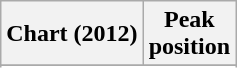<table class="wikitable sortable plainrowheaders">
<tr>
<th scope="col">Chart (2012)</th>
<th scope="col">Peak<br>position</th>
</tr>
<tr>
</tr>
<tr>
</tr>
<tr>
</tr>
</table>
